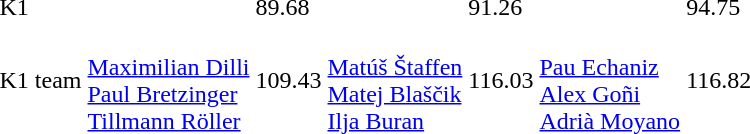<table>
<tr>
<td>K1</td>
<td></td>
<td>89.68</td>
<td></td>
<td>91.26</td>
<td></td>
<td>94.75</td>
</tr>
<tr>
<td>K1 team</td>
<td><br><a href='#'>Maximilian Dilli</a><br><a href='#'>Paul Bretzinger</a><br><a href='#'>Tillmann Röller</a></td>
<td>109.43</td>
<td><br><a href='#'>Matúš Štaffen</a><br><a href='#'>Matej Blaščik</a><br><a href='#'>Ilja Buran</a></td>
<td>116.03</td>
<td><br><a href='#'>Pau Echaniz</a><br><a href='#'>Alex Goñi</a><br><a href='#'>Adrià Moyano</a></td>
<td>116.82</td>
</tr>
</table>
